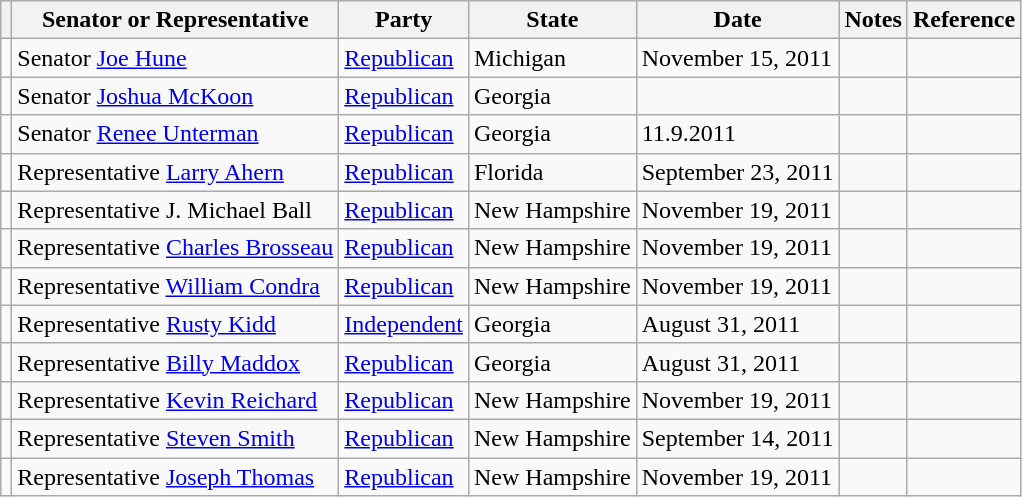<table class="wikitable sortable">
<tr valign=bottom>
<th class="unsortable"></th>
<th>Senator or Representative</th>
<th>Party</th>
<th>State</th>
<th data-sort-type="date">Date</th>
<th>Notes</th>
<th class="unsortable">Reference</th>
</tr>
<tr>
<td></td>
<td nowrap>Senator <a href='#'>Joe Hune</a></td>
<td><a href='#'>Republican</a></td>
<td>Michigan</td>
<td>November 15, 2011</td>
<td></td>
<td></td>
</tr>
<tr>
<td></td>
<td nowrap>Senator <a href='#'>Joshua McKoon</a></td>
<td><a href='#'>Republican</a></td>
<td>Georgia</td>
<td></td>
<td></td>
<td></td>
</tr>
<tr>
<td></td>
<td nowrap>Senator <a href='#'>Renee Unterman</a></td>
<td><a href='#'>Republican</a></td>
<td>Georgia</td>
<td>11.9.2011</td>
<td></td>
<td></td>
</tr>
<tr>
<td></td>
<td nowrap>Representative <a href='#'>Larry Ahern</a></td>
<td><a href='#'>Republican</a></td>
<td>Florida</td>
<td>September 23, 2011</td>
<td></td>
<td></td>
</tr>
<tr>
<td></td>
<td nowrap>Representative J. Michael Ball</td>
<td><a href='#'>Republican</a></td>
<td>New Hampshire</td>
<td>November 19, 2011</td>
<td></td>
<td></td>
</tr>
<tr>
<td></td>
<td nowrap>Representative <a href='#'>Charles Brosseau</a></td>
<td><a href='#'>Republican</a></td>
<td>New Hampshire</td>
<td>November 19, 2011</td>
<td></td>
<td></td>
</tr>
<tr>
<td></td>
<td nowrap>Representative <a href='#'>William Condra</a></td>
<td><a href='#'>Republican</a></td>
<td>New Hampshire</td>
<td>November 19, 2011</td>
<td></td>
<td></td>
</tr>
<tr>
<td></td>
<td nowrap>Representative <a href='#'>Rusty Kidd</a></td>
<td><a href='#'>Independent</a></td>
<td>Georgia</td>
<td>August 31, 2011</td>
<td></td>
<td></td>
</tr>
<tr>
<td></td>
<td nowrap>Representative <a href='#'>Billy Maddox</a></td>
<td><a href='#'>Republican</a></td>
<td>Georgia</td>
<td>August 31, 2011</td>
<td></td>
<td></td>
</tr>
<tr>
<td></td>
<td nowrap>Representative <a href='#'>Kevin Reichard</a></td>
<td><a href='#'>Republican</a></td>
<td>New Hampshire</td>
<td>November 19, 2011</td>
<td></td>
<td></td>
</tr>
<tr>
<td></td>
<td nowrap>Representative <a href='#'>Steven Smith</a></td>
<td><a href='#'>Republican</a></td>
<td>New Hampshire</td>
<td>September 14, 2011</td>
<td></td>
<td></td>
</tr>
<tr>
<td></td>
<td nowrap>Representative <a href='#'>Joseph Thomas</a></td>
<td><a href='#'>Republican</a></td>
<td>New Hampshire</td>
<td>November 19, 2011</td>
<td></td>
<td></td>
</tr>
</table>
